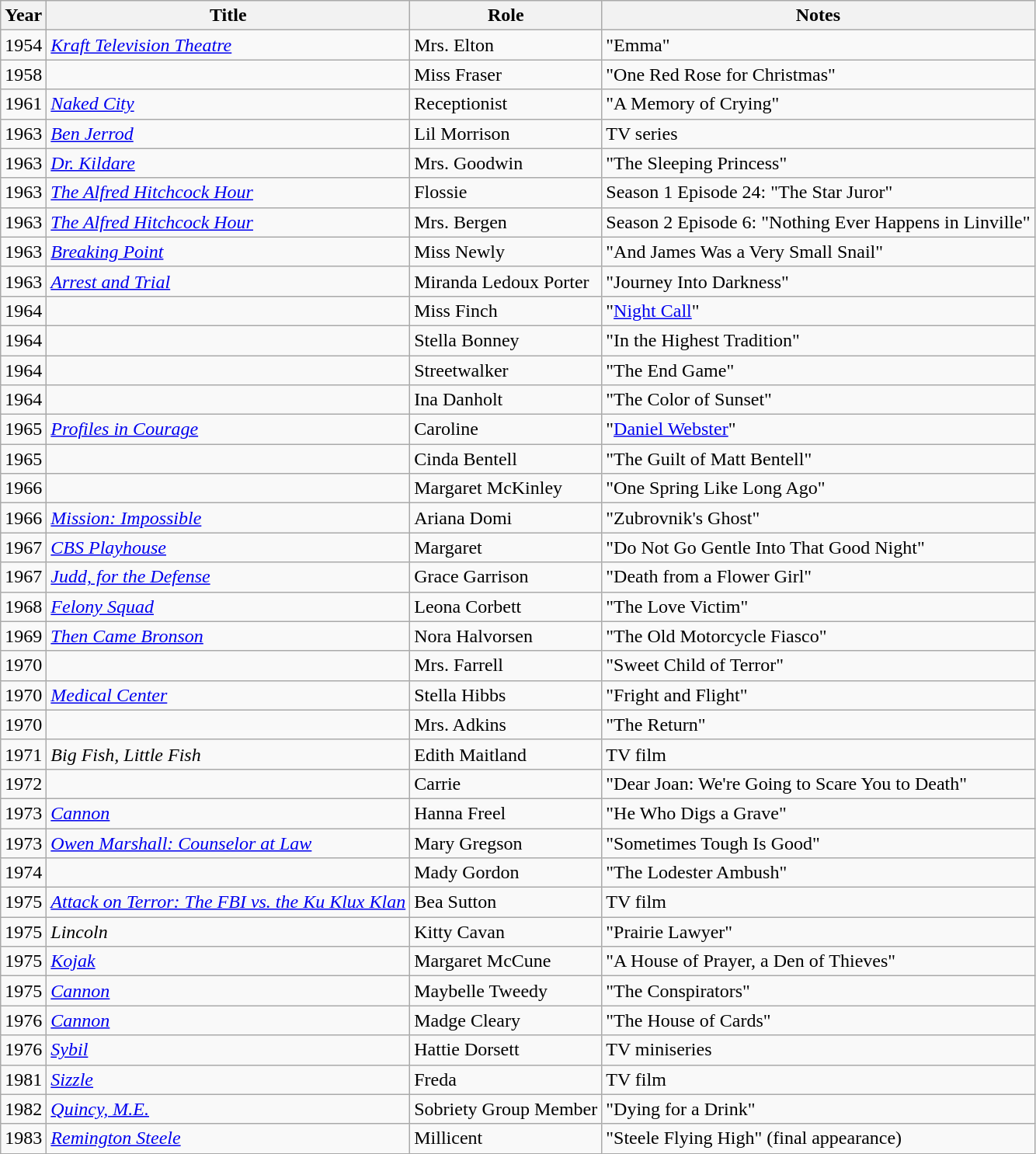<table class="wikitable sortable">
<tr>
<th>Year</th>
<th>Title</th>
<th>Role</th>
<th class="unsortable">Notes</th>
</tr>
<tr>
<td>1954</td>
<td><em><a href='#'>Kraft Television Theatre</a></em></td>
<td>Mrs. Elton</td>
<td>"Emma"</td>
</tr>
<tr>
<td>1958</td>
<td><em></em></td>
<td>Miss Fraser</td>
<td>"One Red Rose for Christmas"</td>
</tr>
<tr>
<td>1961</td>
<td><em><a href='#'>Naked City</a></em></td>
<td>Receptionist</td>
<td>"A Memory of Crying"</td>
</tr>
<tr>
<td>1963</td>
<td><em><a href='#'>Ben Jerrod</a></em></td>
<td>Lil Morrison</td>
<td>TV series</td>
</tr>
<tr>
<td>1963</td>
<td><em><a href='#'>Dr. Kildare</a></em></td>
<td>Mrs. Goodwin</td>
<td>"The Sleeping Princess"</td>
</tr>
<tr>
<td>1963</td>
<td><em><a href='#'>The Alfred Hitchcock Hour</a></em></td>
<td>Flossie</td>
<td>Season 1 Episode 24: "The Star Juror"</td>
</tr>
<tr>
<td>1963</td>
<td><em><a href='#'>The Alfred Hitchcock Hour</a></em></td>
<td>Mrs. Bergen</td>
<td>Season 2 Episode 6: "Nothing Ever Happens in Linville"</td>
</tr>
<tr>
<td>1963</td>
<td><em><a href='#'>Breaking Point</a></em></td>
<td>Miss Newly</td>
<td>"And James Was a Very Small Snail"</td>
</tr>
<tr>
<td>1963</td>
<td><em><a href='#'>Arrest and Trial</a></em></td>
<td>Miranda Ledoux Porter</td>
<td>"Journey Into Darkness"</td>
</tr>
<tr>
<td>1964</td>
<td><em></em></td>
<td>Miss Finch</td>
<td>"<a href='#'>Night Call</a>"</td>
</tr>
<tr>
<td>1964</td>
<td><em></em></td>
<td>Stella Bonney</td>
<td>"In the Highest Tradition"</td>
</tr>
<tr>
<td>1964</td>
<td><em></em></td>
<td>Streetwalker</td>
<td>"The End Game"</td>
</tr>
<tr>
<td>1964</td>
<td><em></em></td>
<td>Ina Danholt</td>
<td>"The Color of Sunset"</td>
</tr>
<tr>
<td>1965</td>
<td><em><a href='#'>Profiles in Courage</a></em></td>
<td>Caroline</td>
<td>"<a href='#'>Daniel Webster</a>"</td>
</tr>
<tr>
<td>1965</td>
<td><em></em></td>
<td>Cinda Bentell</td>
<td>"The Guilt of Matt Bentell"</td>
</tr>
<tr>
<td>1966</td>
<td><em></em></td>
<td>Margaret McKinley</td>
<td>"One Spring Like Long Ago"</td>
</tr>
<tr>
<td>1966</td>
<td><em><a href='#'>Mission: Impossible</a></em></td>
<td>Ariana Domi</td>
<td>"Zubrovnik's Ghost"</td>
</tr>
<tr>
<td>1967</td>
<td><em><a href='#'>CBS Playhouse</a></em></td>
<td>Margaret</td>
<td>"Do Not Go Gentle Into That Good Night"</td>
</tr>
<tr>
<td>1967</td>
<td><em><a href='#'>Judd, for the Defense</a></em></td>
<td>Grace Garrison</td>
<td>"Death from a Flower Girl"</td>
</tr>
<tr>
<td>1968</td>
<td><em><a href='#'>Felony Squad</a></em></td>
<td>Leona Corbett</td>
<td>"The Love Victim"</td>
</tr>
<tr>
<td>1969</td>
<td><em><a href='#'>Then Came Bronson</a></em></td>
<td>Nora Halvorsen</td>
<td>"The Old Motorcycle Fiasco"</td>
</tr>
<tr>
<td>1970</td>
<td><em></em></td>
<td>Mrs. Farrell</td>
<td>"Sweet Child of Terror"</td>
</tr>
<tr>
<td>1970</td>
<td><em><a href='#'>Medical Center</a></em></td>
<td>Stella Hibbs</td>
<td>"Fright and Flight"</td>
</tr>
<tr>
<td>1970</td>
<td><em></em></td>
<td>Mrs. Adkins</td>
<td>"The Return"</td>
</tr>
<tr>
<td>1971</td>
<td><em>Big Fish, Little Fish</em></td>
<td>Edith Maitland</td>
<td>TV film</td>
</tr>
<tr>
<td>1972</td>
<td><em></em></td>
<td>Carrie</td>
<td>"Dear Joan: We're Going to Scare You to Death"</td>
</tr>
<tr>
<td>1973</td>
<td><em><a href='#'>Cannon</a></em></td>
<td>Hanna Freel</td>
<td>"He Who Digs a Grave"</td>
</tr>
<tr>
<td>1973</td>
<td><em><a href='#'>Owen Marshall: Counselor at Law</a></em></td>
<td>Mary Gregson</td>
<td>"Sometimes Tough Is Good"</td>
</tr>
<tr>
<td>1974</td>
<td><em></em></td>
<td>Mady Gordon</td>
<td>"The Lodester Ambush"</td>
</tr>
<tr>
<td>1975</td>
<td><em><a href='#'>Attack on Terror: The FBI vs. the Ku Klux Klan</a></em></td>
<td>Bea Sutton</td>
<td>TV film</td>
</tr>
<tr>
<td>1975</td>
<td><em>Lincoln</em></td>
<td>Kitty Cavan</td>
<td>"Prairie Lawyer"</td>
</tr>
<tr>
<td>1975</td>
<td><em><a href='#'>Kojak</a></em></td>
<td>Margaret McCune</td>
<td>"A House of Prayer, a Den of Thieves"</td>
</tr>
<tr>
<td>1975</td>
<td><em><a href='#'>Cannon</a></em></td>
<td>Maybelle Tweedy</td>
<td>"The Conspirators"</td>
</tr>
<tr>
<td>1976</td>
<td><em><a href='#'>Cannon</a></em></td>
<td>Madge Cleary</td>
<td>"The House of Cards"</td>
</tr>
<tr>
<td>1976</td>
<td><em><a href='#'>Sybil</a></em></td>
<td>Hattie Dorsett</td>
<td>TV miniseries</td>
</tr>
<tr>
<td>1981</td>
<td><em><a href='#'>Sizzle</a></em></td>
<td>Freda</td>
<td>TV film</td>
</tr>
<tr>
<td>1982</td>
<td><em><a href='#'>Quincy, M.E.</a></em></td>
<td>Sobriety Group Member</td>
<td>"Dying for a Drink"</td>
</tr>
<tr>
<td>1983</td>
<td><em><a href='#'>Remington Steele</a></em></td>
<td>Millicent</td>
<td>"Steele Flying High" (final appearance)</td>
</tr>
</table>
